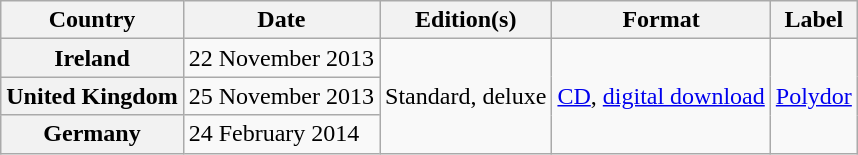<table class="wikitable plainrowheaders">
<tr>
<th>Country</th>
<th>Date</th>
<th>Edition(s)</th>
<th>Format</th>
<th>Label</th>
</tr>
<tr>
<th scope="row">Ireland</th>
<td>22 November 2013</td>
<td rowspan="3">Standard, deluxe</td>
<td rowspan="3"><a href='#'>CD</a>, <a href='#'>digital download</a></td>
<td rowspan="3"><a href='#'>Polydor</a></td>
</tr>
<tr>
<th scope="row">United Kingdom</th>
<td>25 November 2013</td>
</tr>
<tr>
<th scope="row">Germany</th>
<td>24 February 2014</td>
</tr>
</table>
